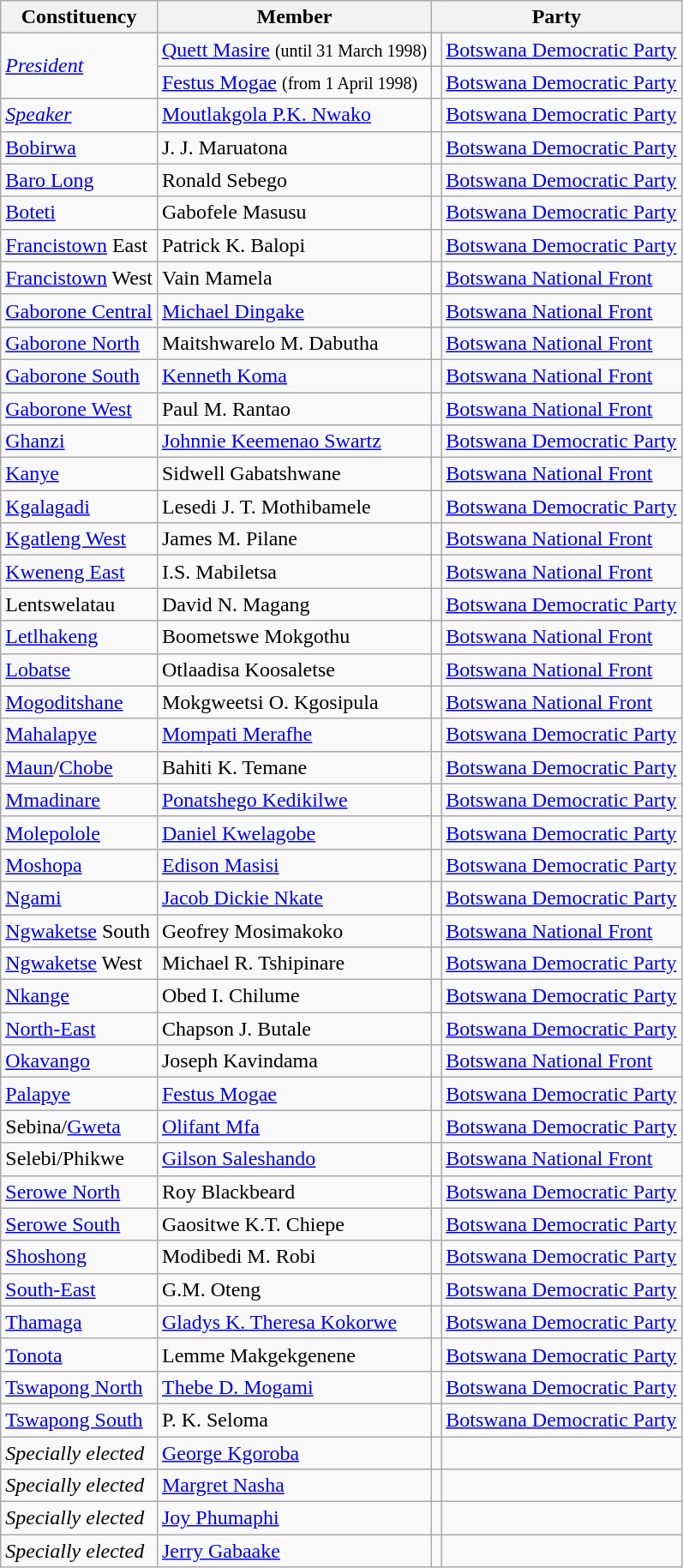<table class="wikitable sortable">
<tr>
<th>Constituency</th>
<th>Member</th>
<th colspan=2>Party</th>
</tr>
<tr>
<td rowspan=2><em><a href='#'>President</a></em></td>
<td><a href='#'>Quett Masire</a> <small>(until 31 March 1998)</small></td>
<td bgcolor=></td>
<td><a href='#'>Botswana Democratic Party</a></td>
</tr>
<tr>
<td><a href='#'>Festus Mogae</a> <small>(from 1 April 1998)</small></td>
<td bgcolor=></td>
<td><a href='#'>Botswana Democratic Party</a></td>
</tr>
<tr>
<td><a href='#'><em>Speaker</em></a></td>
<td><a href='#'>Moutlakgola P.K. Nwako</a></td>
<td bgcolor=></td>
<td><a href='#'>Botswana Democratic Party</a></td>
</tr>
<tr>
<td><a href='#'>Bobirwa</a></td>
<td>J. J. Maruatona</td>
<td bgcolor=></td>
<td><a href='#'>Botswana Democratic Party</a></td>
</tr>
<tr>
<td><a href='#'>Baro Long</a></td>
<td>Ronald Sebego</td>
<td bgcolor=></td>
<td><a href='#'>Botswana Democratic Party</a></td>
</tr>
<tr>
<td><a href='#'>Boteti</a></td>
<td>Gabofele Masusu</td>
<td bgcolor=></td>
<td><a href='#'>Botswana Democratic Party</a></td>
</tr>
<tr>
<td><a href='#'>Francistown</a> East</td>
<td>Patrick K. Balopi</td>
<td bgcolor=></td>
<td><a href='#'>Botswana Democratic Party</a></td>
</tr>
<tr>
<td><a href='#'>Francistown</a> West</td>
<td>Vain Mamela</td>
<td bgcolor=></td>
<td><a href='#'>Botswana National Front</a></td>
</tr>
<tr>
<td><a href='#'>Gaborone Central</a></td>
<td><a href='#'>Michael Dingake</a></td>
<td bgcolor=></td>
<td><a href='#'>Botswana National Front</a></td>
</tr>
<tr>
<td><a href='#'>Gaborone North</a></td>
<td>Maitshwarelo M. Dabutha</td>
<td bgcolor=></td>
<td><a href='#'>Botswana National Front</a></td>
</tr>
<tr>
<td><a href='#'>Gaborone South</a></td>
<td><a href='#'>Kenneth Koma</a></td>
<td bgcolor=></td>
<td><a href='#'>Botswana National Front</a></td>
</tr>
<tr>
<td><a href='#'>Gaborone West</a></td>
<td>Paul M. Rantao</td>
<td bgcolor=></td>
<td><a href='#'>Botswana National Front</a></td>
</tr>
<tr>
<td><a href='#'>Ghanzi</a></td>
<td><a href='#'>Johnnie Keemenao Swartz</a></td>
<td bgcolor=></td>
<td><a href='#'>Botswana Democratic Party</a></td>
</tr>
<tr>
<td><a href='#'>Kanye</a></td>
<td>Sidwell Gabatshwane</td>
<td bgcolor=></td>
<td><a href='#'>Botswana National Front</a></td>
</tr>
<tr>
<td><a href='#'>Kgalagadi</a></td>
<td>Lesedi J. T. Mothibamele</td>
<td bgcolor=></td>
<td><a href='#'>Botswana Democratic Party</a></td>
</tr>
<tr>
<td><a href='#'>Kgatleng West</a></td>
<td>James M. Pilane</td>
<td bgcolor=></td>
<td><a href='#'>Botswana National Front</a></td>
</tr>
<tr>
<td><a href='#'>Kweneng East</a></td>
<td>I.S. Mabiletsa</td>
<td bgcolor=></td>
<td><a href='#'>Botswana National Front</a></td>
</tr>
<tr>
<td>Lentswelatau</td>
<td>David N. Magang</td>
<td bgcolor=></td>
<td><a href='#'>Botswana Democratic Party</a></td>
</tr>
<tr>
<td><a href='#'>Letlhakeng</a></td>
<td>Boometswe Mokgothu</td>
<td bgcolor=></td>
<td><a href='#'>Botswana National Front</a></td>
</tr>
<tr>
<td><a href='#'>Lobatse</a></td>
<td>Otlaadisa Koosaletse</td>
<td bgcolor=></td>
<td><a href='#'>Botswana National Front</a></td>
</tr>
<tr>
<td><a href='#'>Mogoditshane</a></td>
<td>Mokgweetsi O. Kgosipula</td>
<td bgcolor=></td>
<td><a href='#'>Botswana National Front</a></td>
</tr>
<tr>
<td><a href='#'>Mahalapye</a></td>
<td><a href='#'>Mompati Merafhe</a></td>
<td bgcolor=></td>
<td><a href='#'>Botswana Democratic Party</a></td>
</tr>
<tr>
<td><a href='#'>Maun</a>/<a href='#'>Chobe</a></td>
<td>Bahiti K. Temane</td>
<td bgcolor=></td>
<td><a href='#'>Botswana Democratic Party</a></td>
</tr>
<tr>
<td><a href='#'>Mmadinare</a></td>
<td><a href='#'>Ponatshego Kedikilwe</a></td>
<td bgcolor=></td>
<td><a href='#'>Botswana Democratic Party</a></td>
</tr>
<tr>
<td><a href='#'>Molepolole</a></td>
<td><a href='#'>Daniel Kwelagobe</a></td>
<td bgcolor=></td>
<td><a href='#'>Botswana Democratic Party</a></td>
</tr>
<tr>
<td><a href='#'>Moshopa</a></td>
<td><a href='#'>Edison Masisi</a></td>
<td bgcolor=></td>
<td><a href='#'>Botswana Democratic Party</a></td>
</tr>
<tr>
<td><a href='#'>Ngami</a></td>
<td><a href='#'>Jacob Dickie Nkate</a></td>
<td bgcolor=></td>
<td><a href='#'>Botswana Democratic Party</a></td>
</tr>
<tr>
<td><a href='#'>Ngwaketse</a> South</td>
<td>Geofrey Mosimakoko</td>
<td bgcolor=></td>
<td><a href='#'>Botswana National Front</a></td>
</tr>
<tr>
<td><a href='#'>Ngwaketse</a> West</td>
<td>Michael R. Tshipinare</td>
<td bgcolor=></td>
<td><a href='#'>Botswana Democratic Party</a></td>
</tr>
<tr>
<td><a href='#'>Nkange</a></td>
<td>Obed I. Chilume</td>
<td bgcolor=></td>
<td><a href='#'>Botswana Democratic Party</a></td>
</tr>
<tr>
<td><a href='#'>North-East</a></td>
<td>Chapson J. Butale</td>
<td bgcolor=></td>
<td><a href='#'>Botswana Democratic Party</a></td>
</tr>
<tr>
<td><a href='#'>Okavango</a></td>
<td>Joseph Kavindama</td>
<td bgcolor=></td>
<td><a href='#'>Botswana National Front</a></td>
</tr>
<tr>
<td><a href='#'>Palapye</a></td>
<td><a href='#'>Festus Mogae</a></td>
<td bgcolor=></td>
<td><a href='#'>Botswana Democratic Party</a></td>
</tr>
<tr>
<td>Sebina/<a href='#'>Gweta</a></td>
<td><a href='#'>Olifant Mfa</a></td>
<td bgcolor=></td>
<td><a href='#'>Botswana Democratic Party</a></td>
</tr>
<tr>
<td>Selebi/Phikwe</td>
<td><a href='#'>Gilson Saleshando</a></td>
<td bgcolor=></td>
<td><a href='#'>Botswana National Front</a></td>
</tr>
<tr>
<td><a href='#'>Serowe North</a></td>
<td>Roy Blackbeard</td>
<td bgcolor=></td>
<td><a href='#'>Botswana Democratic Party</a></td>
</tr>
<tr>
<td><a href='#'>Serowe South</a></td>
<td>Gaositwe K.T. Chiepe</td>
<td bgcolor=></td>
<td><a href='#'>Botswana Democratic Party</a></td>
</tr>
<tr>
<td><a href='#'>Shoshong</a></td>
<td>Modibedi M. Robi</td>
<td bgcolor=></td>
<td><a href='#'>Botswana Democratic Party</a></td>
</tr>
<tr>
<td><a href='#'>South-East</a></td>
<td>G.M. Oteng</td>
<td bgcolor=></td>
<td><a href='#'>Botswana Democratic Party</a></td>
</tr>
<tr>
<td><a href='#'>Thamaga</a></td>
<td><a href='#'>Gladys K. Theresa Kokorwe</a></td>
<td bgcolor=></td>
<td><a href='#'>Botswana Democratic Party</a></td>
</tr>
<tr>
<td><a href='#'>Tonota</a></td>
<td>Lemme Makgekgenene</td>
<td bgcolor=></td>
<td><a href='#'>Botswana Democratic Party</a></td>
</tr>
<tr>
<td><a href='#'>Tswapong North</a></td>
<td><a href='#'>Thebe D. Mogami</a></td>
<td bgcolor=></td>
<td><a href='#'>Botswana Democratic Party</a></td>
</tr>
<tr>
<td><a href='#'>Tswapong South</a></td>
<td>P. K. Seloma</td>
<td bgcolor=></td>
<td><a href='#'>Botswana Democratic Party</a></td>
</tr>
<tr>
<td><em>Specially elected</em></td>
<td><a href='#'>George Kgoroba</a></td>
<td></td>
<td></td>
</tr>
<tr>
<td><em>Specially elected</em></td>
<td><a href='#'>Margret Nasha</a></td>
<td></td>
<td></td>
</tr>
<tr>
<td><em>Specially elected</em></td>
<td><a href='#'>Joy Phumaphi</a></td>
<td></td>
<td></td>
</tr>
<tr>
<td><em>Specially elected</em></td>
<td><a href='#'>Jerry Gabaake</a></td>
<td></td>
<td></td>
</tr>
</table>
